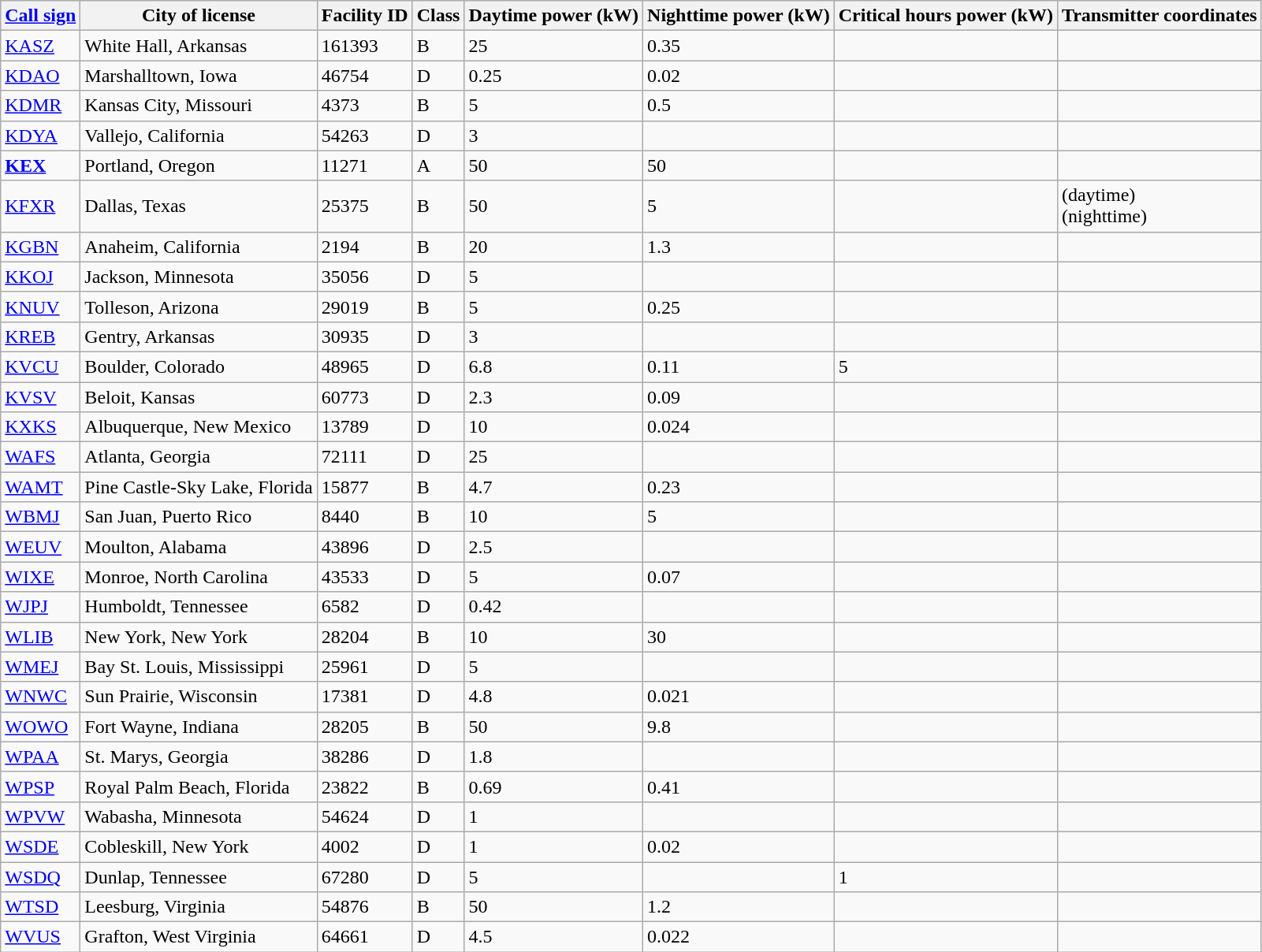<table class="wikitable sortable">
<tr>
<th><a href='#'>Call sign</a></th>
<th>City of license</th>
<th>Facility ID</th>
<th>Class</th>
<th>Daytime power (kW)</th>
<th>Nighttime power (kW)</th>
<th>Critical hours power (kW)</th>
<th>Transmitter coordinates</th>
</tr>
<tr>
<td><a href='#'>KASZ</a></td>
<td>White Hall, Arkansas</td>
<td>161393</td>
<td>B</td>
<td>25</td>
<td>0.35</td>
<td></td>
<td></td>
</tr>
<tr>
<td><a href='#'>KDAO</a></td>
<td>Marshalltown, Iowa</td>
<td>46754</td>
<td>D</td>
<td>0.25</td>
<td>0.02</td>
<td></td>
<td></td>
</tr>
<tr>
<td><a href='#'>KDMR</a></td>
<td>Kansas City, Missouri</td>
<td>4373</td>
<td>B</td>
<td>5</td>
<td>0.5</td>
<td></td>
<td></td>
</tr>
<tr>
<td><a href='#'>KDYA</a></td>
<td>Vallejo, California</td>
<td>54263</td>
<td>D</td>
<td>3</td>
<td></td>
<td></td>
<td></td>
</tr>
<tr>
<td><strong><a href='#'>KEX</a></strong></td>
<td>Portland, Oregon</td>
<td>11271</td>
<td>A</td>
<td>50</td>
<td>50</td>
<td></td>
<td></td>
</tr>
<tr>
<td><a href='#'>KFXR</a></td>
<td>Dallas, Texas</td>
<td>25375</td>
<td>B</td>
<td>50</td>
<td>5</td>
<td></td>
<td> (daytime)<br> (nighttime)</td>
</tr>
<tr>
<td><a href='#'>KGBN</a></td>
<td>Anaheim, California</td>
<td>2194</td>
<td>B</td>
<td>20</td>
<td>1.3</td>
<td></td>
<td></td>
</tr>
<tr>
<td><a href='#'>KKOJ</a></td>
<td>Jackson, Minnesota</td>
<td>35056</td>
<td>D</td>
<td>5</td>
<td></td>
<td></td>
<td></td>
</tr>
<tr>
<td><a href='#'>KNUV</a></td>
<td>Tolleson, Arizona</td>
<td>29019</td>
<td>B</td>
<td>5</td>
<td>0.25</td>
<td></td>
<td></td>
</tr>
<tr>
<td><a href='#'>KREB</a></td>
<td>Gentry, Arkansas</td>
<td>30935</td>
<td>D</td>
<td>3</td>
<td></td>
<td></td>
<td></td>
</tr>
<tr>
<td><a href='#'>KVCU</a></td>
<td>Boulder, Colorado</td>
<td>48965</td>
<td>D</td>
<td>6.8</td>
<td>0.11</td>
<td>5</td>
<td></td>
</tr>
<tr>
<td><a href='#'>KVSV</a></td>
<td>Beloit, Kansas</td>
<td>60773</td>
<td>D</td>
<td>2.3</td>
<td>0.09</td>
<td></td>
<td></td>
</tr>
<tr>
<td><a href='#'>KXKS</a></td>
<td>Albuquerque, New Mexico</td>
<td>13789</td>
<td>D</td>
<td>10</td>
<td>0.024</td>
<td></td>
<td></td>
</tr>
<tr>
<td><a href='#'>WAFS</a></td>
<td>Atlanta, Georgia</td>
<td>72111</td>
<td>D</td>
<td>25</td>
<td></td>
<td></td>
<td></td>
</tr>
<tr>
<td><a href='#'>WAMT</a></td>
<td>Pine Castle-Sky Lake, Florida</td>
<td>15877</td>
<td>B</td>
<td>4.7</td>
<td>0.23</td>
<td></td>
<td></td>
</tr>
<tr>
<td><a href='#'>WBMJ</a></td>
<td>San Juan, Puerto Rico</td>
<td>8440</td>
<td>B</td>
<td>10</td>
<td>5</td>
<td></td>
<td></td>
</tr>
<tr>
<td><a href='#'>WEUV</a></td>
<td>Moulton, Alabama</td>
<td>43896</td>
<td>D</td>
<td>2.5</td>
<td></td>
<td></td>
<td></td>
</tr>
<tr>
<td><a href='#'>WIXE</a></td>
<td>Monroe, North Carolina</td>
<td>43533</td>
<td>D</td>
<td>5</td>
<td>0.07</td>
<td></td>
<td></td>
</tr>
<tr>
<td><a href='#'>WJPJ</a></td>
<td>Humboldt, Tennessee</td>
<td>6582</td>
<td>D</td>
<td>0.42</td>
<td></td>
<td></td>
<td></td>
</tr>
<tr>
<td><a href='#'>WLIB</a></td>
<td>New York, New York</td>
<td>28204</td>
<td>B</td>
<td>10</td>
<td>30</td>
<td></td>
<td></td>
</tr>
<tr>
<td><a href='#'>WMEJ</a></td>
<td>Bay St. Louis, Mississippi</td>
<td>25961</td>
<td>D</td>
<td>5</td>
<td></td>
<td></td>
<td></td>
</tr>
<tr>
<td><a href='#'>WNWC</a></td>
<td>Sun Prairie, Wisconsin</td>
<td>17381</td>
<td>D</td>
<td>4.8</td>
<td>0.021</td>
<td></td>
<td></td>
</tr>
<tr>
<td><a href='#'>WOWO</a></td>
<td>Fort Wayne, Indiana</td>
<td>28205</td>
<td>B</td>
<td>50</td>
<td>9.8</td>
<td></td>
<td></td>
</tr>
<tr>
<td><a href='#'>WPAA</a></td>
<td>St. Marys, Georgia</td>
<td>38286</td>
<td>D</td>
<td>1.8</td>
<td></td>
<td></td>
<td></td>
</tr>
<tr>
<td><a href='#'>WPSP</a></td>
<td>Royal Palm Beach, Florida</td>
<td>23822</td>
<td>B</td>
<td>0.69</td>
<td>0.41</td>
<td></td>
<td></td>
</tr>
<tr>
<td><a href='#'>WPVW</a></td>
<td>Wabasha, Minnesota</td>
<td>54624</td>
<td>D</td>
<td>1</td>
<td></td>
<td></td>
<td></td>
</tr>
<tr>
<td><a href='#'>WSDE</a></td>
<td>Cobleskill, New York</td>
<td>4002</td>
<td>D</td>
<td>1</td>
<td>0.02</td>
<td></td>
<td></td>
</tr>
<tr>
<td><a href='#'>WSDQ</a></td>
<td>Dunlap, Tennessee</td>
<td>67280</td>
<td>D</td>
<td>5</td>
<td></td>
<td>1</td>
<td></td>
</tr>
<tr>
<td><a href='#'>WTSD</a></td>
<td>Leesburg, Virginia</td>
<td>54876</td>
<td>B</td>
<td>50</td>
<td>1.2</td>
<td></td>
<td></td>
</tr>
<tr>
<td><a href='#'>WVUS</a></td>
<td>Grafton, West Virginia</td>
<td>64661</td>
<td>D</td>
<td>4.5</td>
<td>0.022</td>
<td></td>
<td></td>
</tr>
</table>
